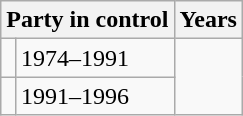<table class="wikitable">
<tr>
<th colspan="2">Party in control</th>
<th>Years</th>
</tr>
<tr>
<td></td>
<td>1974–1991</td>
</tr>
<tr>
<td></td>
<td>1991–1996</td>
</tr>
</table>
